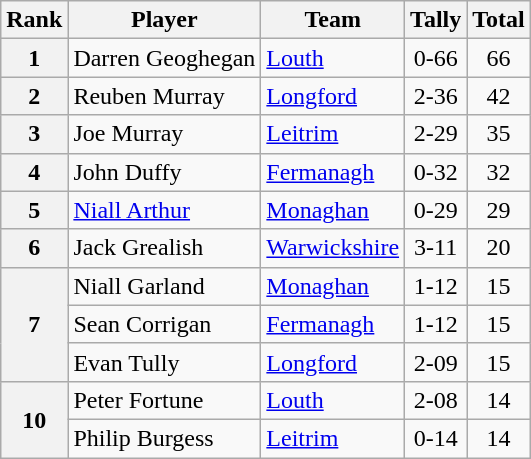<table class="wikitable sortable">
<tr>
<th>Rank</th>
<th>Player</th>
<th>Team</th>
<th>Tally</th>
<th>Total</th>
</tr>
<tr>
<th>1</th>
<td>Darren Geoghegan</td>
<td><a href='#'>Louth</a></td>
<td align=center>0-66</td>
<td align=center>66</td>
</tr>
<tr>
<th>2</th>
<td>Reuben Murray</td>
<td><a href='#'>Longford</a></td>
<td align=center>2-36</td>
<td align=center>42</td>
</tr>
<tr>
<th>3</th>
<td>Joe Murray</td>
<td><a href='#'>Leitrim</a></td>
<td align=center>2-29</td>
<td align=center>35</td>
</tr>
<tr>
<th>4</th>
<td>John Duffy</td>
<td><a href='#'>Fermanagh</a></td>
<td align=center>0-32</td>
<td align=center>32</td>
</tr>
<tr>
<th>5</th>
<td><a href='#'>Niall Arthur</a></td>
<td><a href='#'>Monaghan</a></td>
<td align=center>0-29</td>
<td align=center>29</td>
</tr>
<tr>
<th>6</th>
<td>Jack Grealish</td>
<td><a href='#'>Warwickshire</a></td>
<td align=center>3-11</td>
<td align=center>20</td>
</tr>
<tr>
<th rowspan="3">7</th>
<td>Niall Garland</td>
<td><a href='#'>Monaghan</a></td>
<td align=center>1-12</td>
<td align=center>15</td>
</tr>
<tr>
<td>Sean Corrigan</td>
<td><a href='#'>Fermanagh</a></td>
<td align=center>1-12</td>
<td align=center>15</td>
</tr>
<tr>
<td>Evan Tully</td>
<td><a href='#'>Longford</a></td>
<td align=center>2-09</td>
<td align=center>15</td>
</tr>
<tr>
<th rowspan="2">10</th>
<td>Peter Fortune</td>
<td><a href='#'>Louth</a></td>
<td align=center>2-08</td>
<td align=center>14</td>
</tr>
<tr>
<td>Philip Burgess</td>
<td><a href='#'>Leitrim</a></td>
<td align=center>0-14</td>
<td align=center>14</td>
</tr>
</table>
